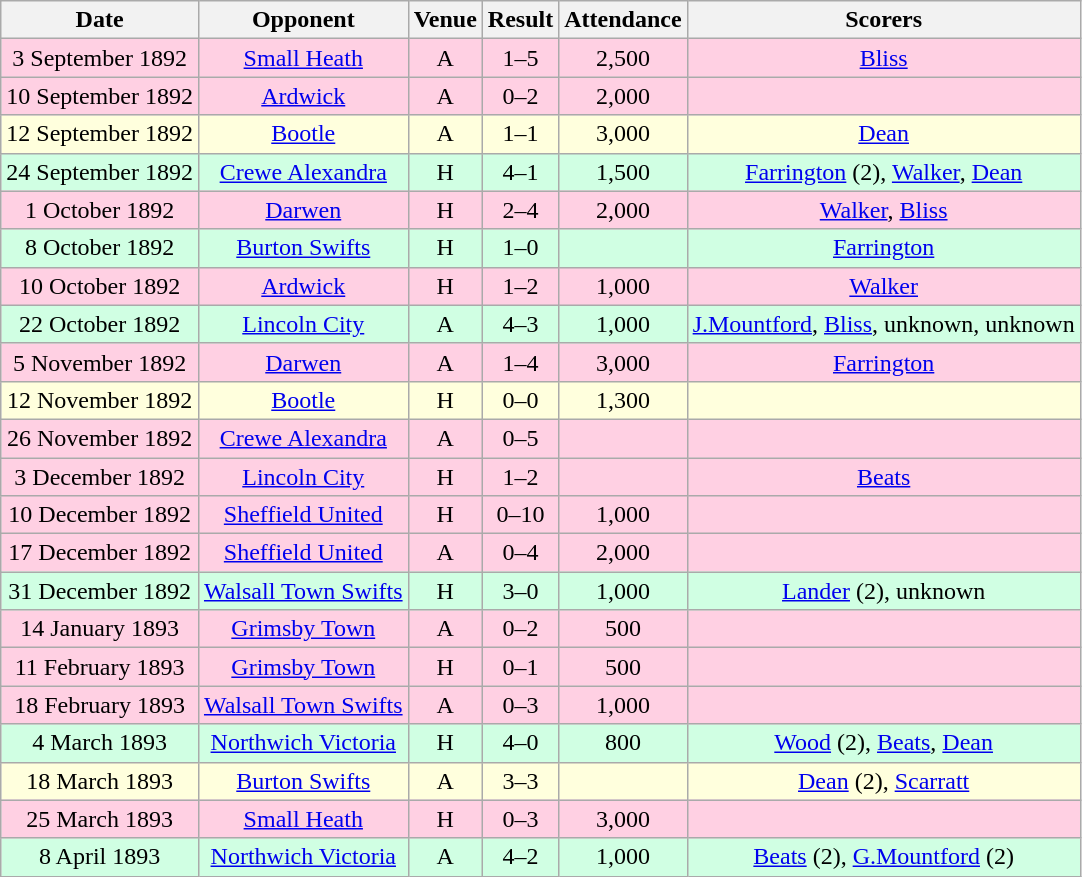<table class="wikitable sortable" style="font-size:100%; text-align:center">
<tr>
<th>Date</th>
<th>Opponent</th>
<th>Venue</th>
<th>Result</th>
<th>Attendance</th>
<th>Scorers</th>
</tr>
<tr style="background-color: #ffd0e3;">
<td>3 September 1892</td>
<td><a href='#'>Small Heath</a></td>
<td>A</td>
<td>1–5</td>
<td>2,500</td>
<td><a href='#'>Bliss</a></td>
</tr>
<tr style="background-color: #ffd0e3;">
<td>10 September 1892</td>
<td><a href='#'>Ardwick</a></td>
<td>A</td>
<td>0–2</td>
<td>2,000</td>
<td></td>
</tr>
<tr style="background-color: #ffffdd;">
<td>12 September 1892</td>
<td><a href='#'>Bootle</a></td>
<td>A</td>
<td>1–1</td>
<td>3,000</td>
<td><a href='#'>Dean</a></td>
</tr>
<tr style="background-color: #d0ffe3;">
<td>24 September 1892</td>
<td><a href='#'>Crewe Alexandra</a></td>
<td>H</td>
<td>4–1</td>
<td>1,500</td>
<td><a href='#'>Farrington</a> (2), <a href='#'>Walker</a>, <a href='#'>Dean</a></td>
</tr>
<tr style="background-color: #ffd0e3;">
<td>1 October 1892</td>
<td><a href='#'>Darwen</a></td>
<td>H</td>
<td>2–4</td>
<td>2,000</td>
<td><a href='#'>Walker</a>, <a href='#'>Bliss</a></td>
</tr>
<tr style="background-color: #d0ffe3;">
<td>8 October 1892</td>
<td><a href='#'>Burton Swifts</a></td>
<td>H</td>
<td>1–0</td>
<td></td>
<td><a href='#'>Farrington</a></td>
</tr>
<tr style="background-color: #ffd0e3;">
<td>10 October 1892</td>
<td><a href='#'>Ardwick</a></td>
<td>H</td>
<td>1–2</td>
<td>1,000</td>
<td><a href='#'>Walker</a></td>
</tr>
<tr style="background-color: #d0ffe3;">
<td>22 October 1892</td>
<td><a href='#'>Lincoln City</a></td>
<td>A</td>
<td>4–3</td>
<td>1,000</td>
<td><a href='#'>J.Mountford</a>, <a href='#'>Bliss</a>, unknown, unknown</td>
</tr>
<tr style="background-color: #ffd0e3;">
<td>5 November 1892</td>
<td><a href='#'>Darwen</a></td>
<td>A</td>
<td>1–4</td>
<td>3,000</td>
<td><a href='#'>Farrington</a></td>
</tr>
<tr style="background-color: #ffffdd;">
<td>12 November 1892</td>
<td><a href='#'>Bootle</a></td>
<td>H</td>
<td>0–0</td>
<td>1,300</td>
<td></td>
</tr>
<tr style="background-color: #ffd0e3;">
<td>26 November 1892</td>
<td><a href='#'>Crewe Alexandra</a></td>
<td>A</td>
<td>0–5</td>
<td></td>
<td></td>
</tr>
<tr style="background-color: #ffd0e3;">
<td>3 December 1892</td>
<td><a href='#'>Lincoln City</a></td>
<td>H</td>
<td>1–2</td>
<td></td>
<td><a href='#'>Beats</a></td>
</tr>
<tr style="background-color: #ffd0e3;">
<td>10 December 1892</td>
<td><a href='#'>Sheffield United</a></td>
<td>H</td>
<td>0–10</td>
<td>1,000</td>
<td></td>
</tr>
<tr style="background-color: #ffd0e3;">
<td>17 December 1892</td>
<td><a href='#'>Sheffield United</a></td>
<td>A</td>
<td>0–4</td>
<td>2,000</td>
<td></td>
</tr>
<tr style="background-color: #d0ffe3;">
<td>31 December 1892</td>
<td><a href='#'>Walsall Town Swifts</a></td>
<td>H</td>
<td>3–0</td>
<td>1,000</td>
<td><a href='#'>Lander</a> (2), unknown</td>
</tr>
<tr style="background-color: #ffd0e3;">
<td>14 January 1893</td>
<td><a href='#'>Grimsby Town</a></td>
<td>A</td>
<td>0–2</td>
<td>500</td>
<td></td>
</tr>
<tr style="background-color: #ffd0e3;">
<td>11 February 1893</td>
<td><a href='#'>Grimsby Town</a></td>
<td>H</td>
<td>0–1</td>
<td>500</td>
<td></td>
</tr>
<tr style="background-color: #ffd0e3;">
<td>18 February 1893</td>
<td><a href='#'>Walsall Town Swifts</a></td>
<td>A</td>
<td>0–3</td>
<td>1,000</td>
<td></td>
</tr>
<tr style="background-color: #d0ffe3;">
<td>4 March 1893</td>
<td><a href='#'>Northwich Victoria</a></td>
<td>H</td>
<td>4–0</td>
<td>800</td>
<td><a href='#'>Wood</a> (2), <a href='#'>Beats</a>, <a href='#'>Dean</a></td>
</tr>
<tr style="background-color: #ffffdd;">
<td>18 March 1893</td>
<td><a href='#'>Burton Swifts</a></td>
<td>A</td>
<td>3–3</td>
<td></td>
<td><a href='#'>Dean</a> (2), <a href='#'>Scarratt</a></td>
</tr>
<tr style="background-color: #ffd0e3;">
<td>25 March 1893</td>
<td><a href='#'>Small Heath</a></td>
<td>H</td>
<td>0–3</td>
<td>3,000</td>
<td></td>
</tr>
<tr style="background-color: #d0ffe3;">
<td>8 April 1893</td>
<td><a href='#'>Northwich Victoria</a></td>
<td>A</td>
<td>4–2</td>
<td>1,000</td>
<td><a href='#'>Beats</a> (2), <a href='#'>G.Mountford</a> (2)</td>
</tr>
</table>
